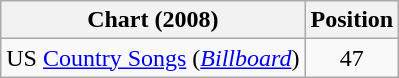<table class="wikitable sortable">
<tr>
<th scope="col">Chart (2008)</th>
<th scope="col">Position</th>
</tr>
<tr>
<td>US <a href='#'>Country Songs</a> (<em><a href='#'>Billboard</a></em>)</td>
<td align="center">47</td>
</tr>
</table>
